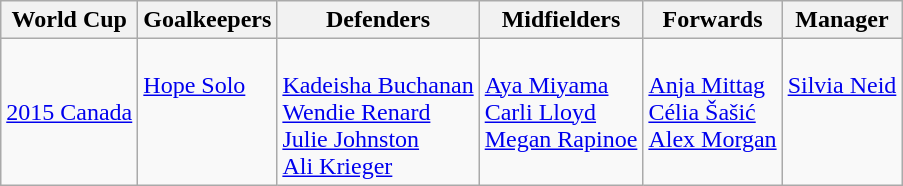<table class="wikitable">
<tr>
<th>World Cup</th>
<th>Goalkeepers</th>
<th>Defenders</th>
<th>Midfielders</th>
<th>Forwards</th>
<th>Manager</th>
</tr>
<tr>
<td><a href='#'>2015 Canada</a></td>
<td align=left valign=top><br> <a href='#'>Hope Solo</a></td>
<td align=left valign=top><br> <a href='#'>Kadeisha Buchanan</a> <br>
 <a href='#'>Wendie Renard</a> <br>
 <a href='#'>Julie Johnston</a> <br>
 <a href='#'>Ali Krieger</a> <br></td>
<td align=left valign=top><br> <a href='#'>Aya Miyama</a> <br>
 <a href='#'>Carli Lloyd</a> <br>
 <a href='#'>Megan Rapinoe</a></td>
<td align=left valign=top><br> <a href='#'>Anja Mittag</a> <br>
 <a href='#'>Célia Šašić</a> <br>
 <a href='#'>Alex Morgan</a></td>
<td align=left valign=top><br> <a href='#'>Silvia Neid</a></td>
</tr>
</table>
